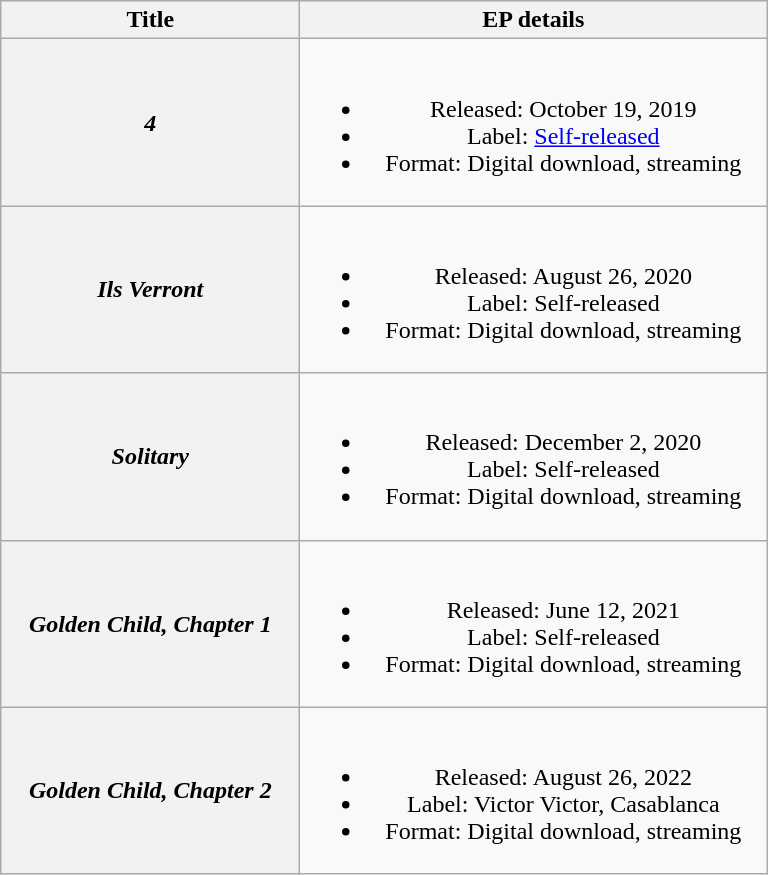<table class="wikitable plainrowheaders" style="text-align:center;">
<tr>
<th scope="col" style="width:12em;">Title</th>
<th scope="col" style="width:19em;">EP details</th>
</tr>
<tr>
<th scope="row"><em>4</em></th>
<td><br><ul><li>Released: October 19, 2019</li><li>Label: <a href='#'>Self-released</a></li><li>Format: Digital download, streaming</li></ul></td>
</tr>
<tr>
<th scope="row"><em>Ils Verront</em></th>
<td><br><ul><li>Released: August 26, 2020</li><li>Label: Self-released</li><li>Format: Digital download, streaming</li></ul></td>
</tr>
<tr>
<th scope="row"><em>Solitary</em></th>
<td><br><ul><li>Released: December 2, 2020</li><li>Label: Self-released</li><li>Format: Digital download, streaming</li></ul></td>
</tr>
<tr>
<th scope="row"><em>Golden Child, Chapter 1</em></th>
<td><br><ul><li>Released: June 12, 2021</li><li>Label: Self-released</li><li>Format: Digital download, streaming</li></ul></td>
</tr>
<tr>
<th scope="row"><em>Golden Child, Chapter 2</em></th>
<td><br><ul><li>Released: August 26, 2022</li><li>Label: Victor Victor, Casablanca</li><li>Format: Digital download, streaming</li></ul></td>
</tr>
</table>
